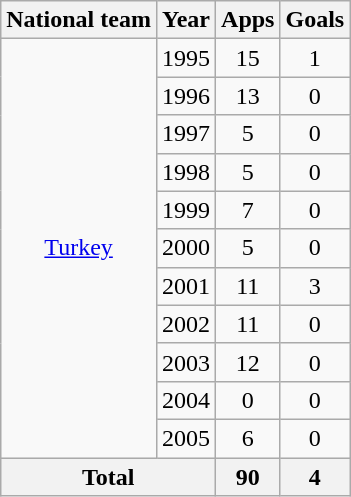<table class="wikitable" style="text-align:center">
<tr>
<th>National team</th>
<th>Year</th>
<th>Apps</th>
<th>Goals</th>
</tr>
<tr>
<td rowspan="11"><a href='#'>Turkey</a></td>
<td>1995</td>
<td>15</td>
<td>1</td>
</tr>
<tr>
<td>1996</td>
<td>13</td>
<td>0</td>
</tr>
<tr>
<td>1997</td>
<td>5</td>
<td>0</td>
</tr>
<tr>
<td>1998</td>
<td>5</td>
<td>0</td>
</tr>
<tr>
<td>1999</td>
<td>7</td>
<td>0</td>
</tr>
<tr>
<td>2000</td>
<td>5</td>
<td>0</td>
</tr>
<tr>
<td>2001</td>
<td>11</td>
<td>3</td>
</tr>
<tr>
<td>2002</td>
<td>11</td>
<td>0</td>
</tr>
<tr>
<td>2003</td>
<td>12</td>
<td>0</td>
</tr>
<tr>
<td>2004</td>
<td>0</td>
<td>0</td>
</tr>
<tr>
<td>2005</td>
<td>6</td>
<td>0</td>
</tr>
<tr>
<th colspan="2">Total</th>
<th>90</th>
<th>4</th>
</tr>
</table>
